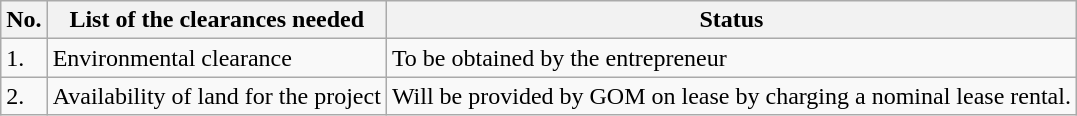<table class="wikitable">
<tr>
<th>No.</th>
<th>List of the clearances needed</th>
<th>Status</th>
</tr>
<tr>
<td>1.</td>
<td>Environmental clearance</td>
<td>To be obtained by the entrepreneur</td>
</tr>
<tr>
<td>2.</td>
<td>Availability of land for the project</td>
<td>Will be provided by GOM on lease by charging a nominal lease rental.</td>
</tr>
</table>
